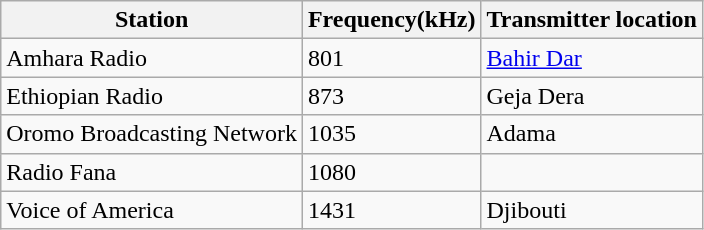<table class="wikitable">
<tr>
<th>Station</th>
<th>Frequency(kHz)</th>
<th>Transmitter location</th>
</tr>
<tr>
<td>Amhara Radio</td>
<td>801</td>
<td><a href='#'>Bahir Dar</a></td>
</tr>
<tr>
<td>Ethiopian Radio</td>
<td>873</td>
<td>Geja Dera</td>
</tr>
<tr>
<td>Oromo Broadcasting Network</td>
<td>1035</td>
<td>Adama</td>
</tr>
<tr>
<td>Radio Fana</td>
<td>1080</td>
<td></td>
</tr>
<tr>
<td>Voice of America</td>
<td>1431</td>
<td>Djibouti</td>
</tr>
</table>
